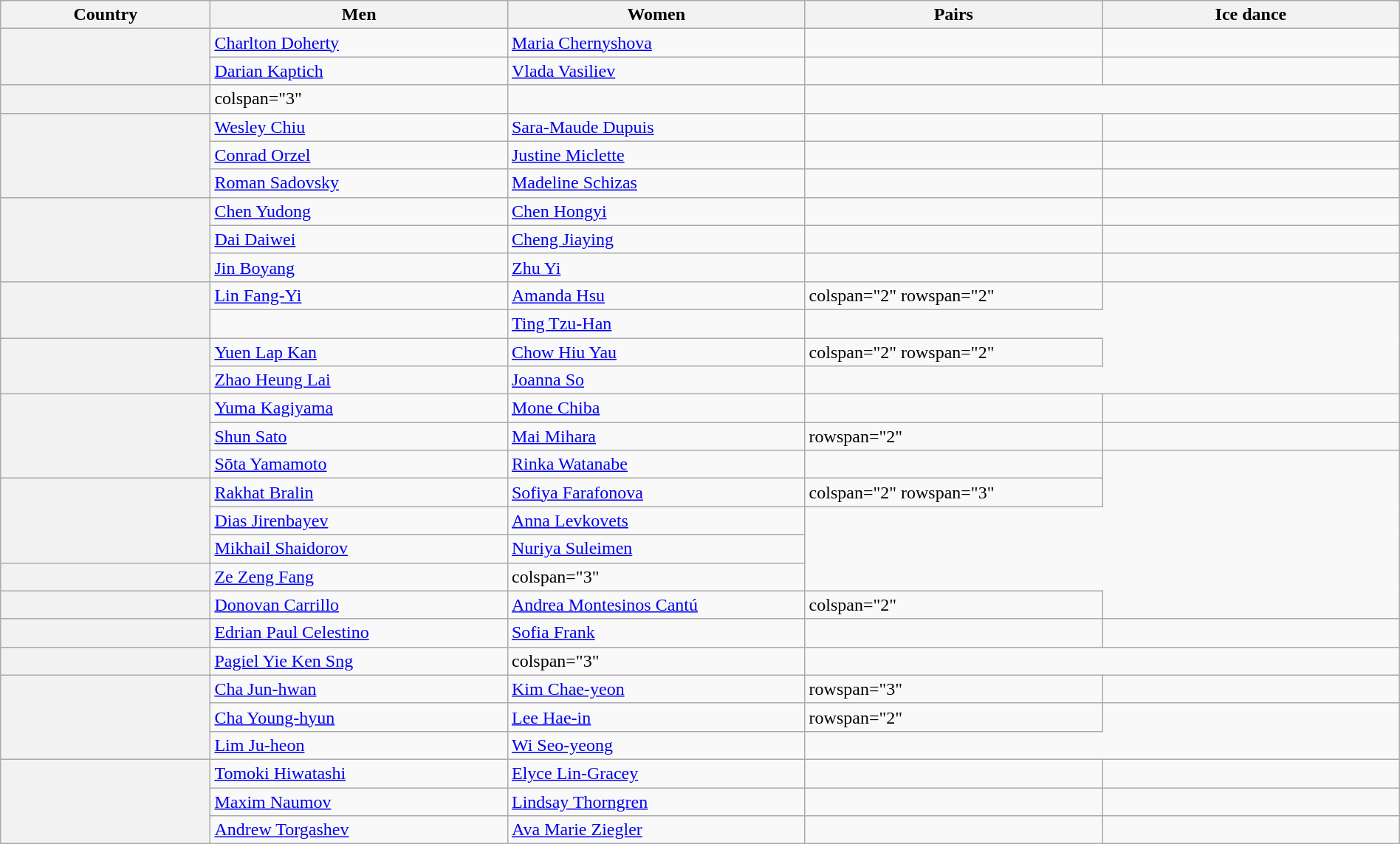<table class="wikitable unsortable" style="text-align:left; width:100%">
<tr>
<th scope="col" style="width:15%">Country</th>
<th scope="col" style="width:21.25%">Men</th>
<th scope="col" style="width:21.25%">Women</th>
<th scope="col" style="width:21.25%">Pairs</th>
<th scope="col" style="width:21.25%">Ice dance</th>
</tr>
<tr>
<th rowspan="2" scope="row" style="text-align:left"></th>
<td><a href='#'>Charlton Doherty</a></td>
<td><a href='#'>Maria Chernyshova</a></td>
<td></td>
<td></td>
</tr>
<tr>
<td><a href='#'>Darian Kaptich</a></td>
<td><a href='#'>Vlada Vasiliev</a></td>
<td></td>
<td></td>
</tr>
<tr>
<th scope="row" style="text-align:left"></th>
<td>colspan="3" </td>
<td></td>
</tr>
<tr>
<th rowspan="3" scope="row" style="text-align:left"></th>
<td><a href='#'>Wesley Chiu</a></td>
<td><a href='#'>Sara-Maude Dupuis</a></td>
<td></td>
<td></td>
</tr>
<tr>
<td><a href='#'>Conrad Orzel</a></td>
<td><a href='#'>Justine Miclette</a></td>
<td></td>
<td></td>
</tr>
<tr>
<td><a href='#'>Roman Sadovsky</a></td>
<td><a href='#'>Madeline Schizas</a></td>
<td></td>
<td></td>
</tr>
<tr>
<th rowspan="3" scope="row" style="text-align:left"></th>
<td><a href='#'>Chen Yudong</a></td>
<td><a href='#'>Chen Hongyi</a></td>
<td></td>
<td></td>
</tr>
<tr>
<td><a href='#'>Dai Daiwei</a></td>
<td><a href='#'>Cheng Jiaying</a></td>
<td></td>
<td></td>
</tr>
<tr>
<td><a href='#'>Jin Boyang</a></td>
<td><a href='#'>Zhu Yi</a></td>
<td></td>
<td></td>
</tr>
<tr>
<th rowspan="2" scope="row" style="text-align:left"></th>
<td><a href='#'>Lin Fang-Yi</a></td>
<td><a href='#'>Amanda Hsu</a></td>
<td>colspan="2" rowspan="2" </td>
</tr>
<tr>
<td></td>
<td><a href='#'>Ting Tzu-Han</a></td>
</tr>
<tr>
<th rowspan="2" scope="row" style="text-align:left"></th>
<td><a href='#'>Yuen Lap Kan</a></td>
<td><a href='#'>Chow Hiu Yau</a></td>
<td>colspan="2" rowspan="2" </td>
</tr>
<tr>
<td><a href='#'>Zhao Heung Lai</a></td>
<td><a href='#'>Joanna So</a></td>
</tr>
<tr>
<th rowspan="3" scope="row" style="text-align:left"></th>
<td><a href='#'>Yuma Kagiyama</a></td>
<td><a href='#'>Mone Chiba</a></td>
<td></td>
<td></td>
</tr>
<tr>
<td><a href='#'>Shun Sato</a></td>
<td><a href='#'>Mai Mihara</a></td>
<td>rowspan="2" </td>
<td></td>
</tr>
<tr>
<td><a href='#'>Sōta Yamamoto</a></td>
<td><a href='#'>Rinka Watanabe</a></td>
<td></td>
</tr>
<tr>
<th rowspan="3" scope="row" style="text-align:left"></th>
<td><a href='#'>Rakhat Bralin</a></td>
<td><a href='#'>Sofiya Farafonova</a></td>
<td>colspan="2" rowspan="3" </td>
</tr>
<tr>
<td><a href='#'>Dias Jirenbayev</a></td>
<td><a href='#'>Anna Levkovets</a></td>
</tr>
<tr>
<td><a href='#'>Mikhail Shaidorov</a></td>
<td><a href='#'>Nuriya Suleimen</a></td>
</tr>
<tr>
<th scope="row" style="text-align:left"></th>
<td><a href='#'>Ze Zeng Fang</a></td>
<td>colspan="3" </td>
</tr>
<tr>
<th scope="row" style="text-align:left"></th>
<td><a href='#'>Donovan Carrillo</a></td>
<td><a href='#'>Andrea Montesinos Cantú</a></td>
<td>colspan="2" </td>
</tr>
<tr>
<th scope="row" style="text-align:left"></th>
<td><a href='#'>Edrian Paul Celestino</a></td>
<td><a href='#'>Sofia Frank</a></td>
<td></td>
<td></td>
</tr>
<tr>
<th scope="row" style="text-align:left"></th>
<td><a href='#'>Pagiel Yie Ken Sng</a></td>
<td>colspan="3" </td>
</tr>
<tr>
<th rowspan="3" scope="row" style="text-align:left"></th>
<td><a href='#'>Cha Jun-hwan</a></td>
<td><a href='#'>Kim Chae-yeon</a></td>
<td>rowspan="3" </td>
<td></td>
</tr>
<tr>
<td><a href='#'>Cha Young-hyun</a></td>
<td><a href='#'>Lee Hae-in</a></td>
<td>rowspan="2" </td>
</tr>
<tr>
<td><a href='#'>Lim Ju-heon</a></td>
<td><a href='#'>Wi Seo-yeong</a></td>
</tr>
<tr>
<th rowspan="3" scope="row" style="text-align:left"></th>
<td><a href='#'>Tomoki Hiwatashi</a></td>
<td><a href='#'>Elyce Lin-Gracey</a></td>
<td></td>
<td></td>
</tr>
<tr>
<td><a href='#'>Maxim Naumov</a></td>
<td><a href='#'>Lindsay Thorngren</a></td>
<td></td>
<td></td>
</tr>
<tr>
<td><a href='#'>Andrew Torgashev</a></td>
<td><a href='#'>Ava Marie Ziegler</a></td>
<td></td>
<td></td>
</tr>
</table>
